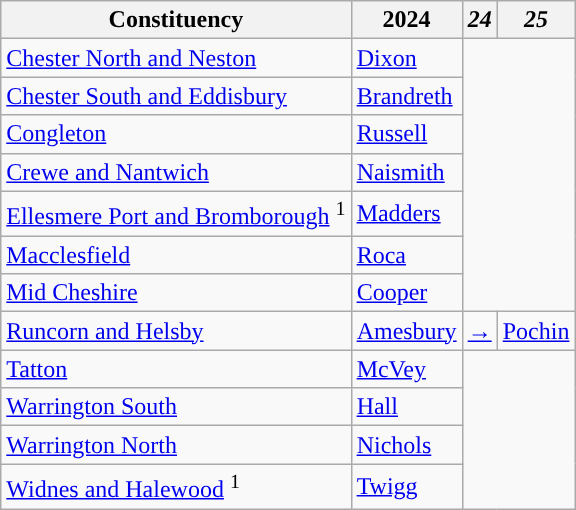<table class="wikitable">
<tr>
<th>Constituency</th>
<th>2024</th>
<th><em>24</em></th>
<th><em>25</em></th>
</tr>
<tr>
<td><a href='#'>Chester North and Neston</a></td>
<td><a href='#'>Dixon</a></td>
</tr>
<tr>
<td><a href='#'>Chester South and Eddisbury</a></td>
<td><a href='#'>Brandreth</a></td>
</tr>
<tr>
<td><a href='#'>Congleton</a></td>
<td><a href='#'>Russell</a></td>
</tr>
<tr>
<td><a href='#'>Crewe and Nantwich</a></td>
<td><a href='#'>Naismith</a></td>
</tr>
<tr>
<td><a href='#'>Ellesmere Port and Bromborough</a> <sup>1</sup></td>
<td><a href='#'>Madders</a></td>
</tr>
<tr>
<td><a href='#'>Macclesfield</a></td>
<td><a href='#'>Roca</a></td>
</tr>
<tr>
<td><a href='#'>Mid Cheshire</a></td>
<td><a href='#'>Cooper</a></td>
</tr>
<tr>
<td><a href='#'>Runcorn and Helsby</a></td>
<td><a href='#'>Amesbury</a></td>
<td><a href='#'>→</a></td>
<td><a href='#'>Pochin</a></td>
</tr>
<tr>
<td><a href='#'>Tatton</a></td>
<td><a href='#'>McVey</a></td>
</tr>
<tr>
<td><a href='#'>Warrington South</a></td>
<td><a href='#'>Hall</a></td>
</tr>
<tr>
<td><a href='#'>Warrington North</a></td>
<td><a href='#'>Nichols</a></td>
</tr>
<tr>
<td><a href='#'>Widnes and Halewood</a> <sup>1</sup></td>
<td><a href='#'>Twigg</a></td>
</tr>
</table>
